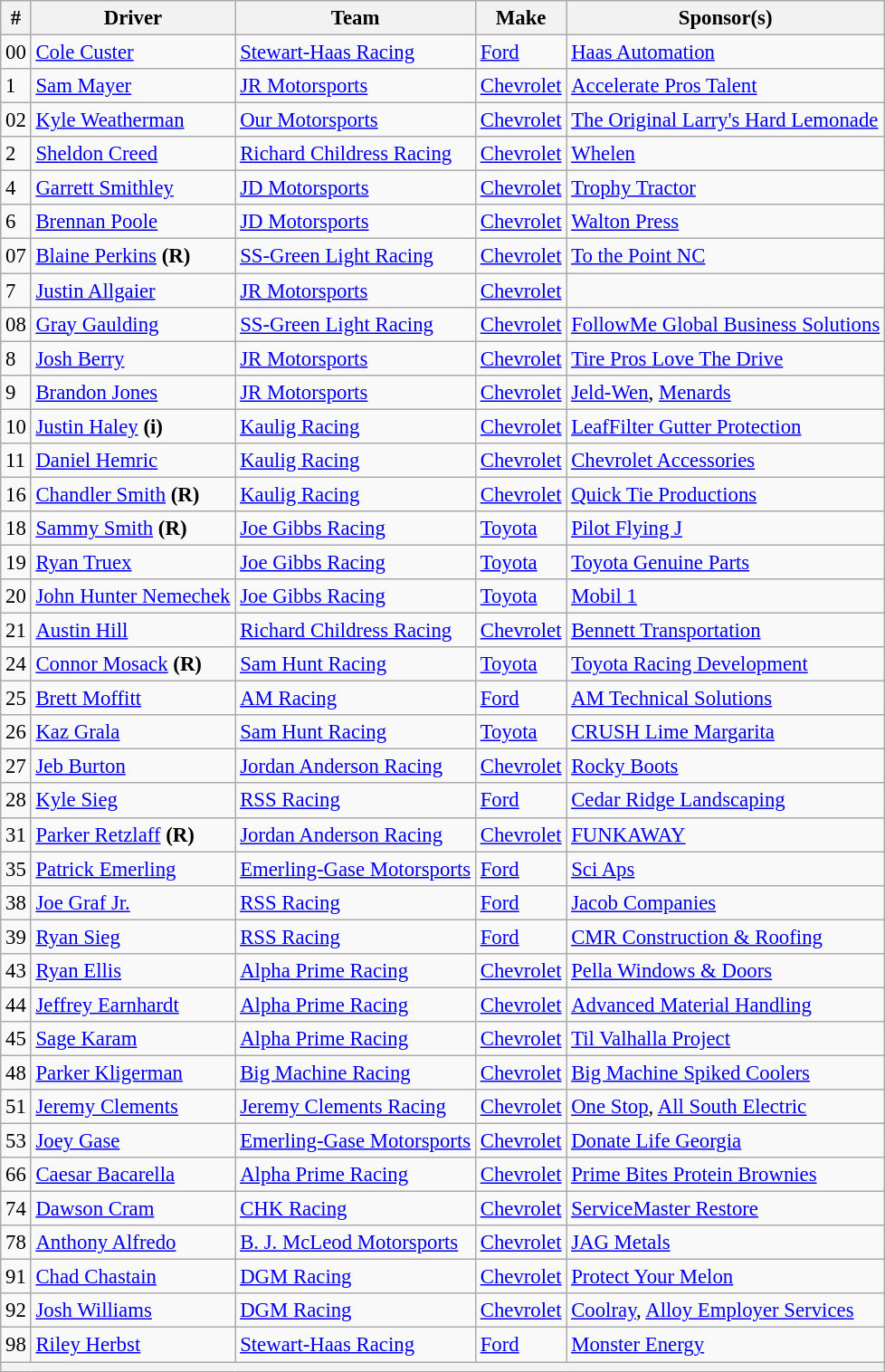<table class="wikitable" style="font-size: 95%;">
<tr>
<th>#</th>
<th>Driver</th>
<th>Team</th>
<th>Make</th>
<th>Sponsor(s)</th>
</tr>
<tr>
<td>00</td>
<td><a href='#'>Cole Custer</a></td>
<td><a href='#'>Stewart-Haas Racing</a></td>
<td><a href='#'>Ford</a></td>
<td><a href='#'>Haas Automation</a></td>
</tr>
<tr>
<td>1</td>
<td><a href='#'>Sam Mayer</a></td>
<td><a href='#'>JR Motorsports</a></td>
<td><a href='#'>Chevrolet</a></td>
<td><a href='#'>Accelerate Pros Talent</a></td>
</tr>
<tr>
<td>02</td>
<td><a href='#'>Kyle Weatherman</a></td>
<td><a href='#'>Our Motorsports</a></td>
<td><a href='#'>Chevrolet</a></td>
<td><a href='#'>The Original Larry's Hard Lemonade</a></td>
</tr>
<tr>
<td>2</td>
<td><a href='#'>Sheldon Creed</a></td>
<td><a href='#'>Richard Childress Racing</a></td>
<td><a href='#'>Chevrolet</a></td>
<td><a href='#'>Whelen</a></td>
</tr>
<tr>
<td>4</td>
<td><a href='#'>Garrett Smithley</a></td>
<td><a href='#'>JD Motorsports</a></td>
<td><a href='#'>Chevrolet</a></td>
<td><a href='#'>Trophy Tractor</a></td>
</tr>
<tr>
<td>6</td>
<td><a href='#'>Brennan Poole</a></td>
<td><a href='#'>JD Motorsports</a></td>
<td><a href='#'>Chevrolet</a></td>
<td><a href='#'>Walton Press</a></td>
</tr>
<tr>
<td>07</td>
<td><a href='#'>Blaine Perkins</a> <strong>(R)</strong></td>
<td><a href='#'>SS-Green Light Racing</a></td>
<td><a href='#'>Chevrolet</a></td>
<td><a href='#'>To the Point NC</a></td>
</tr>
<tr>
<td>7</td>
<td><a href='#'>Justin Allgaier</a></td>
<td><a href='#'>JR Motorsports</a></td>
<td><a href='#'>Chevrolet</a></td>
<td></td>
</tr>
<tr>
<td>08</td>
<td><a href='#'>Gray Gaulding</a></td>
<td><a href='#'>SS-Green Light Racing</a></td>
<td><a href='#'>Chevrolet</a></td>
<td><a href='#'>FollowMe Global Business Solutions</a></td>
</tr>
<tr>
<td>8</td>
<td><a href='#'>Josh Berry</a></td>
<td><a href='#'>JR Motorsports</a></td>
<td><a href='#'>Chevrolet</a></td>
<td><a href='#'>Tire Pros Love The Drive</a></td>
</tr>
<tr>
<td>9</td>
<td><a href='#'>Brandon Jones</a></td>
<td><a href='#'>JR Motorsports</a></td>
<td><a href='#'>Chevrolet</a></td>
<td><a href='#'>Jeld-Wen</a>, <a href='#'>Menards</a></td>
</tr>
<tr>
<td>10</td>
<td><a href='#'>Justin Haley</a> <strong>(i)</strong></td>
<td><a href='#'>Kaulig Racing</a></td>
<td><a href='#'>Chevrolet</a></td>
<td><a href='#'>LeafFilter Gutter Protection</a></td>
</tr>
<tr>
<td>11</td>
<td><a href='#'>Daniel Hemric</a></td>
<td><a href='#'>Kaulig Racing</a></td>
<td><a href='#'>Chevrolet</a></td>
<td><a href='#'>Chevrolet Accessories</a></td>
</tr>
<tr>
<td>16</td>
<td nowrap=""><a href='#'>Chandler Smith</a> <strong>(R)</strong></td>
<td><a href='#'>Kaulig Racing</a></td>
<td><a href='#'>Chevrolet</a></td>
<td><a href='#'>Quick Tie Productions</a></td>
</tr>
<tr>
<td>18</td>
<td><a href='#'>Sammy Smith</a> <strong>(R)</strong></td>
<td><a href='#'>Joe Gibbs Racing</a></td>
<td><a href='#'>Toyota</a></td>
<td><a href='#'>Pilot Flying J</a></td>
</tr>
<tr>
<td>19</td>
<td><a href='#'>Ryan Truex</a></td>
<td><a href='#'>Joe Gibbs Racing</a></td>
<td><a href='#'>Toyota</a></td>
<td><a href='#'>Toyota Genuine Parts</a></td>
</tr>
<tr>
<td>20</td>
<td nowrap><a href='#'>John Hunter Nemechek</a></td>
<td><a href='#'>Joe Gibbs Racing</a></td>
<td><a href='#'>Toyota</a></td>
<td><a href='#'>Mobil 1</a></td>
</tr>
<tr>
<td>21</td>
<td><a href='#'>Austin Hill</a></td>
<td><a href='#'>Richard Childress Racing</a></td>
<td><a href='#'>Chevrolet</a></td>
<td><a href='#'>Bennett Transportation</a></td>
</tr>
<tr>
<td>24</td>
<td><a href='#'>Connor Mosack</a> <strong>(R)</strong></td>
<td><a href='#'>Sam Hunt Racing</a></td>
<td><a href='#'>Toyota</a></td>
<td><a href='#'>Toyota Racing Development</a></td>
</tr>
<tr>
<td>25</td>
<td><a href='#'>Brett Moffitt</a></td>
<td><a href='#'>AM Racing</a></td>
<td><a href='#'>Ford</a></td>
<td><a href='#'>AM Technical Solutions</a></td>
</tr>
<tr>
<td>26</td>
<td><a href='#'>Kaz Grala</a></td>
<td><a href='#'>Sam Hunt Racing</a></td>
<td><a href='#'>Toyota</a></td>
<td><a href='#'>CRUSH Lime Margarita</a></td>
</tr>
<tr>
<td>27</td>
<td><a href='#'>Jeb Burton</a></td>
<td nowrap=""><a href='#'>Jordan Anderson Racing</a></td>
<td><a href='#'>Chevrolet</a></td>
<td><a href='#'>Rocky Boots</a></td>
</tr>
<tr>
<td>28</td>
<td><a href='#'>Kyle Sieg</a></td>
<td nowrap=""><a href='#'>RSS Racing</a></td>
<td><a href='#'>Ford</a></td>
<td><a href='#'>Cedar Ridge Landscaping</a></td>
</tr>
<tr>
<td>31</td>
<td><a href='#'>Parker Retzlaff</a> <strong>(R)</strong></td>
<td><a href='#'>Jordan Anderson Racing</a></td>
<td><a href='#'>Chevrolet</a></td>
<td><a href='#'>FUNKAWAY</a></td>
</tr>
<tr>
<td>35</td>
<td><a href='#'>Patrick Emerling</a></td>
<td nowrap><a href='#'>Emerling-Gase Motorsports</a></td>
<td><a href='#'>Ford</a></td>
<td><a href='#'>Sci Aps</a></td>
</tr>
<tr>
<td>38</td>
<td><a href='#'>Joe Graf Jr.</a></td>
<td><a href='#'>RSS Racing</a></td>
<td><a href='#'>Ford</a></td>
<td><a href='#'>Jacob Companies</a></td>
</tr>
<tr>
<td>39</td>
<td><a href='#'>Ryan Sieg</a></td>
<td><a href='#'>RSS Racing</a></td>
<td><a href='#'>Ford</a></td>
<td><a href='#'>CMR Construction & Roofing</a></td>
</tr>
<tr>
<td>43</td>
<td><a href='#'>Ryan Ellis</a></td>
<td><a href='#'>Alpha Prime Racing</a></td>
<td><a href='#'>Chevrolet</a></td>
<td><a href='#'>Pella Windows & Doors</a></td>
</tr>
<tr>
<td>44</td>
<td><a href='#'>Jeffrey Earnhardt</a></td>
<td><a href='#'>Alpha Prime Racing</a></td>
<td><a href='#'>Chevrolet</a></td>
<td><a href='#'>Advanced Material Handling</a></td>
</tr>
<tr>
<td>45</td>
<td><a href='#'>Sage Karam</a></td>
<td><a href='#'>Alpha Prime Racing</a></td>
<td><a href='#'>Chevrolet</a></td>
<td><a href='#'>Til Valhalla Project</a></td>
</tr>
<tr>
<td>48</td>
<td><a href='#'>Parker Kligerman</a></td>
<td><a href='#'>Big Machine Racing</a></td>
<td><a href='#'>Chevrolet</a></td>
<td><a href='#'>Big Machine Spiked Coolers</a></td>
</tr>
<tr>
<td>51</td>
<td><a href='#'>Jeremy Clements</a></td>
<td><a href='#'>Jeremy Clements Racing</a></td>
<td><a href='#'>Chevrolet</a></td>
<td><a href='#'>One Stop</a>, <a href='#'>All South Electric</a></td>
</tr>
<tr>
<td>53</td>
<td><a href='#'>Joey Gase</a></td>
<td><a href='#'>Emerling-Gase Motorsports</a></td>
<td><a href='#'>Chevrolet</a></td>
<td><a href='#'>Donate Life Georgia</a></td>
</tr>
<tr>
<td>66</td>
<td><a href='#'>Caesar Bacarella</a></td>
<td><a href='#'>Alpha Prime Racing</a></td>
<td><a href='#'>Chevrolet</a></td>
<td><a href='#'>Prime Bites Protein Brownies</a></td>
</tr>
<tr>
<td>74</td>
<td><a href='#'>Dawson Cram</a></td>
<td><a href='#'>CHK Racing</a></td>
<td><a href='#'>Chevrolet</a></td>
<td><a href='#'>ServiceMaster Restore</a></td>
</tr>
<tr>
<td>78</td>
<td><a href='#'>Anthony Alfredo</a></td>
<td><a href='#'>B. J. McLeod Motorsports</a></td>
<td><a href='#'>Chevrolet</a></td>
<td><a href='#'>JAG Metals</a></td>
</tr>
<tr>
<td>91</td>
<td><a href='#'>Chad Chastain</a></td>
<td><a href='#'>DGM Racing</a></td>
<td><a href='#'>Chevrolet</a></td>
<td><a href='#'>Protect Your Melon</a></td>
</tr>
<tr>
<td>92</td>
<td><a href='#'>Josh Williams</a></td>
<td><a href='#'>DGM Racing</a></td>
<td><a href='#'>Chevrolet</a></td>
<td nowrap><a href='#'>Coolray</a>, <a href='#'>Alloy Employer Services</a></td>
</tr>
<tr>
<td>98</td>
<td><a href='#'>Riley Herbst</a></td>
<td><a href='#'>Stewart-Haas Racing</a></td>
<td><a href='#'>Ford</a></td>
<td><a href='#'>Monster Energy</a></td>
</tr>
<tr>
<th colspan="5"></th>
</tr>
</table>
